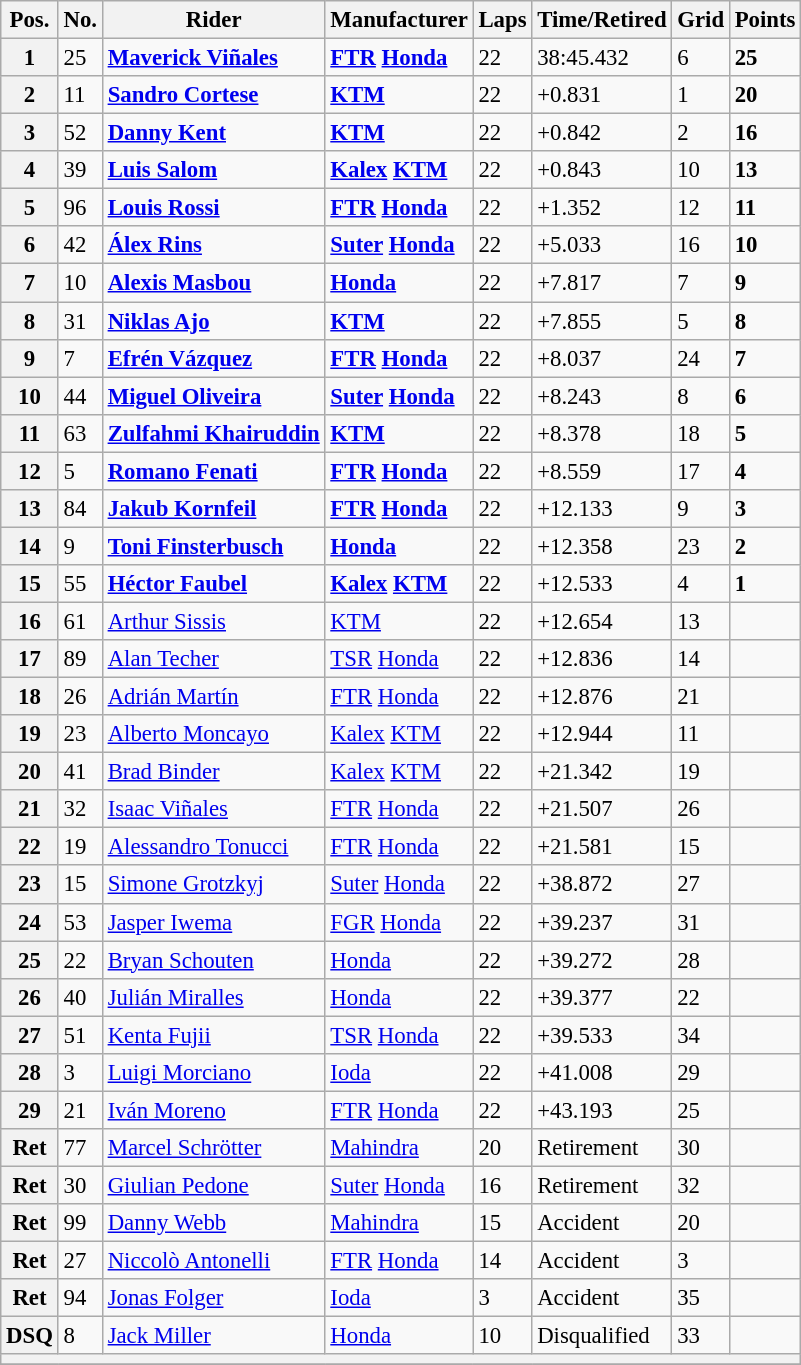<table class="wikitable" style="font-size: 95%;">
<tr>
<th>Pos.</th>
<th>No.</th>
<th>Rider</th>
<th>Manufacturer</th>
<th>Laps</th>
<th>Time/Retired</th>
<th>Grid</th>
<th>Points</th>
</tr>
<tr>
<th>1</th>
<td>25</td>
<td> <strong><a href='#'>Maverick Viñales</a></strong></td>
<td><strong><a href='#'>FTR</a> <a href='#'>Honda</a></strong></td>
<td>22</td>
<td>38:45.432</td>
<td>6</td>
<td><strong>25</strong></td>
</tr>
<tr>
<th>2</th>
<td>11</td>
<td> <strong><a href='#'>Sandro Cortese</a></strong></td>
<td><strong><a href='#'>KTM</a></strong></td>
<td>22</td>
<td>+0.831</td>
<td>1</td>
<td><strong>20</strong></td>
</tr>
<tr>
<th>3</th>
<td>52</td>
<td> <strong><a href='#'>Danny Kent</a></strong></td>
<td><strong><a href='#'>KTM</a></strong></td>
<td>22</td>
<td>+0.842</td>
<td>2</td>
<td><strong>16</strong></td>
</tr>
<tr>
<th>4</th>
<td>39</td>
<td> <strong><a href='#'>Luis Salom</a></strong></td>
<td><strong><a href='#'>Kalex</a> <a href='#'>KTM</a></strong></td>
<td>22</td>
<td>+0.843</td>
<td>10</td>
<td><strong>13</strong></td>
</tr>
<tr>
<th>5</th>
<td>96</td>
<td> <strong><a href='#'>Louis Rossi</a></strong></td>
<td><strong><a href='#'>FTR</a> <a href='#'>Honda</a></strong></td>
<td>22</td>
<td>+1.352</td>
<td>12</td>
<td><strong>11</strong></td>
</tr>
<tr>
<th>6</th>
<td>42</td>
<td> <strong><a href='#'>Álex Rins</a></strong></td>
<td><strong><a href='#'>Suter</a> <a href='#'>Honda</a></strong></td>
<td>22</td>
<td>+5.033</td>
<td>16</td>
<td><strong>10</strong></td>
</tr>
<tr>
<th>7</th>
<td>10</td>
<td> <strong><a href='#'>Alexis Masbou</a></strong></td>
<td><strong><a href='#'>Honda</a></strong></td>
<td>22</td>
<td>+7.817</td>
<td>7</td>
<td><strong>9</strong></td>
</tr>
<tr>
<th>8</th>
<td>31</td>
<td> <strong><a href='#'>Niklas Ajo</a></strong></td>
<td><strong><a href='#'>KTM</a></strong></td>
<td>22</td>
<td>+7.855</td>
<td>5</td>
<td><strong>8</strong></td>
</tr>
<tr>
<th>9</th>
<td>7</td>
<td> <strong><a href='#'>Efrén Vázquez</a></strong></td>
<td><strong><a href='#'>FTR</a> <a href='#'>Honda</a></strong></td>
<td>22</td>
<td>+8.037</td>
<td>24</td>
<td><strong>7</strong></td>
</tr>
<tr>
<th>10</th>
<td>44</td>
<td> <strong><a href='#'>Miguel Oliveira</a></strong></td>
<td><strong><a href='#'>Suter</a> <a href='#'>Honda</a></strong></td>
<td>22</td>
<td>+8.243</td>
<td>8</td>
<td><strong>6</strong></td>
</tr>
<tr>
<th>11</th>
<td>63</td>
<td> <strong><a href='#'>Zulfahmi Khairuddin</a></strong></td>
<td><strong><a href='#'>KTM</a></strong></td>
<td>22</td>
<td>+8.378</td>
<td>18</td>
<td><strong>5</strong></td>
</tr>
<tr>
<th>12</th>
<td>5</td>
<td> <strong><a href='#'>Romano Fenati</a></strong></td>
<td><strong><a href='#'>FTR</a> <a href='#'>Honda</a></strong></td>
<td>22</td>
<td>+8.559</td>
<td>17</td>
<td><strong>4</strong></td>
</tr>
<tr>
<th>13</th>
<td>84</td>
<td> <strong><a href='#'>Jakub Kornfeil</a></strong></td>
<td><strong><a href='#'>FTR</a> <a href='#'>Honda</a></strong></td>
<td>22</td>
<td>+12.133</td>
<td>9</td>
<td><strong>3</strong></td>
</tr>
<tr>
<th>14</th>
<td>9</td>
<td> <strong><a href='#'>Toni Finsterbusch</a></strong></td>
<td><strong><a href='#'>Honda</a></strong></td>
<td>22</td>
<td>+12.358</td>
<td>23</td>
<td><strong>2</strong></td>
</tr>
<tr>
<th>15</th>
<td>55</td>
<td> <strong><a href='#'>Héctor Faubel</a></strong></td>
<td><strong><a href='#'>Kalex</a> <a href='#'>KTM</a></strong></td>
<td>22</td>
<td>+12.533</td>
<td>4</td>
<td><strong>1</strong></td>
</tr>
<tr>
<th>16</th>
<td>61</td>
<td> <a href='#'>Arthur Sissis</a></td>
<td><a href='#'>KTM</a></td>
<td>22</td>
<td>+12.654</td>
<td>13</td>
<td></td>
</tr>
<tr>
<th>17</th>
<td>89</td>
<td> <a href='#'>Alan Techer</a></td>
<td><a href='#'>TSR</a> <a href='#'>Honda</a></td>
<td>22</td>
<td>+12.836</td>
<td>14</td>
<td></td>
</tr>
<tr>
<th>18</th>
<td>26</td>
<td> <a href='#'>Adrián Martín</a></td>
<td><a href='#'>FTR</a> <a href='#'>Honda</a></td>
<td>22</td>
<td>+12.876</td>
<td>21</td>
<td></td>
</tr>
<tr>
<th>19</th>
<td>23</td>
<td> <a href='#'>Alberto Moncayo</a></td>
<td><a href='#'>Kalex</a> <a href='#'>KTM</a></td>
<td>22</td>
<td>+12.944</td>
<td>11</td>
<td></td>
</tr>
<tr>
<th>20</th>
<td>41</td>
<td> <a href='#'>Brad Binder</a></td>
<td><a href='#'>Kalex</a> <a href='#'>KTM</a></td>
<td>22</td>
<td>+21.342</td>
<td>19</td>
<td></td>
</tr>
<tr>
<th>21</th>
<td>32</td>
<td> <a href='#'>Isaac Viñales</a></td>
<td><a href='#'>FTR</a> <a href='#'>Honda</a></td>
<td>22</td>
<td>+21.507</td>
<td>26</td>
<td></td>
</tr>
<tr>
<th>22</th>
<td>19</td>
<td> <a href='#'>Alessandro Tonucci</a></td>
<td><a href='#'>FTR</a> <a href='#'>Honda</a></td>
<td>22</td>
<td>+21.581</td>
<td>15</td>
<td></td>
</tr>
<tr>
<th>23</th>
<td>15</td>
<td> <a href='#'>Simone Grotzkyj</a></td>
<td><a href='#'>Suter</a> <a href='#'>Honda</a></td>
<td>22</td>
<td>+38.872</td>
<td>27</td>
<td></td>
</tr>
<tr>
<th>24</th>
<td>53</td>
<td> <a href='#'>Jasper Iwema</a></td>
<td><a href='#'>FGR</a> <a href='#'>Honda</a></td>
<td>22</td>
<td>+39.237</td>
<td>31</td>
<td></td>
</tr>
<tr>
<th>25</th>
<td>22</td>
<td> <a href='#'>Bryan Schouten</a></td>
<td><a href='#'>Honda</a></td>
<td>22</td>
<td>+39.272</td>
<td>28</td>
<td></td>
</tr>
<tr>
<th>26</th>
<td>40</td>
<td> <a href='#'>Julián Miralles</a></td>
<td><a href='#'>Honda</a></td>
<td>22</td>
<td>+39.377</td>
<td>22</td>
<td></td>
</tr>
<tr>
<th>27</th>
<td>51</td>
<td> <a href='#'>Kenta Fujii</a></td>
<td><a href='#'>TSR</a> <a href='#'>Honda</a></td>
<td>22</td>
<td>+39.533</td>
<td>34</td>
<td></td>
</tr>
<tr>
<th>28</th>
<td>3</td>
<td> <a href='#'>Luigi Morciano</a></td>
<td><a href='#'>Ioda</a></td>
<td>22</td>
<td>+41.008</td>
<td>29</td>
<td></td>
</tr>
<tr>
<th>29</th>
<td>21</td>
<td> <a href='#'>Iván Moreno</a></td>
<td><a href='#'>FTR</a> <a href='#'>Honda</a></td>
<td>22</td>
<td>+43.193</td>
<td>25</td>
<td></td>
</tr>
<tr>
<th>Ret</th>
<td>77</td>
<td> <a href='#'>Marcel Schrötter</a></td>
<td><a href='#'>Mahindra</a></td>
<td>20</td>
<td>Retirement</td>
<td>30</td>
<td></td>
</tr>
<tr>
<th>Ret</th>
<td>30</td>
<td> <a href='#'>Giulian Pedone</a></td>
<td><a href='#'>Suter</a> <a href='#'>Honda</a></td>
<td>16</td>
<td>Retirement</td>
<td>32</td>
<td></td>
</tr>
<tr>
<th>Ret</th>
<td>99</td>
<td> <a href='#'>Danny Webb</a></td>
<td><a href='#'>Mahindra</a></td>
<td>15</td>
<td>Accident</td>
<td>20</td>
<td></td>
</tr>
<tr>
<th>Ret</th>
<td>27</td>
<td> <a href='#'>Niccolò Antonelli</a></td>
<td><a href='#'>FTR</a> <a href='#'>Honda</a></td>
<td>14</td>
<td>Accident</td>
<td>3</td>
<td></td>
</tr>
<tr>
<th>Ret</th>
<td>94</td>
<td> <a href='#'>Jonas Folger</a></td>
<td><a href='#'>Ioda</a></td>
<td>3</td>
<td>Accident</td>
<td>35</td>
<td></td>
</tr>
<tr>
<th>DSQ</th>
<td>8</td>
<td> <a href='#'>Jack Miller</a></td>
<td><a href='#'>Honda</a></td>
<td>10</td>
<td>Disqualified</td>
<td>33</td>
<td></td>
</tr>
<tr>
<th colspan=8></th>
</tr>
<tr>
</tr>
</table>
